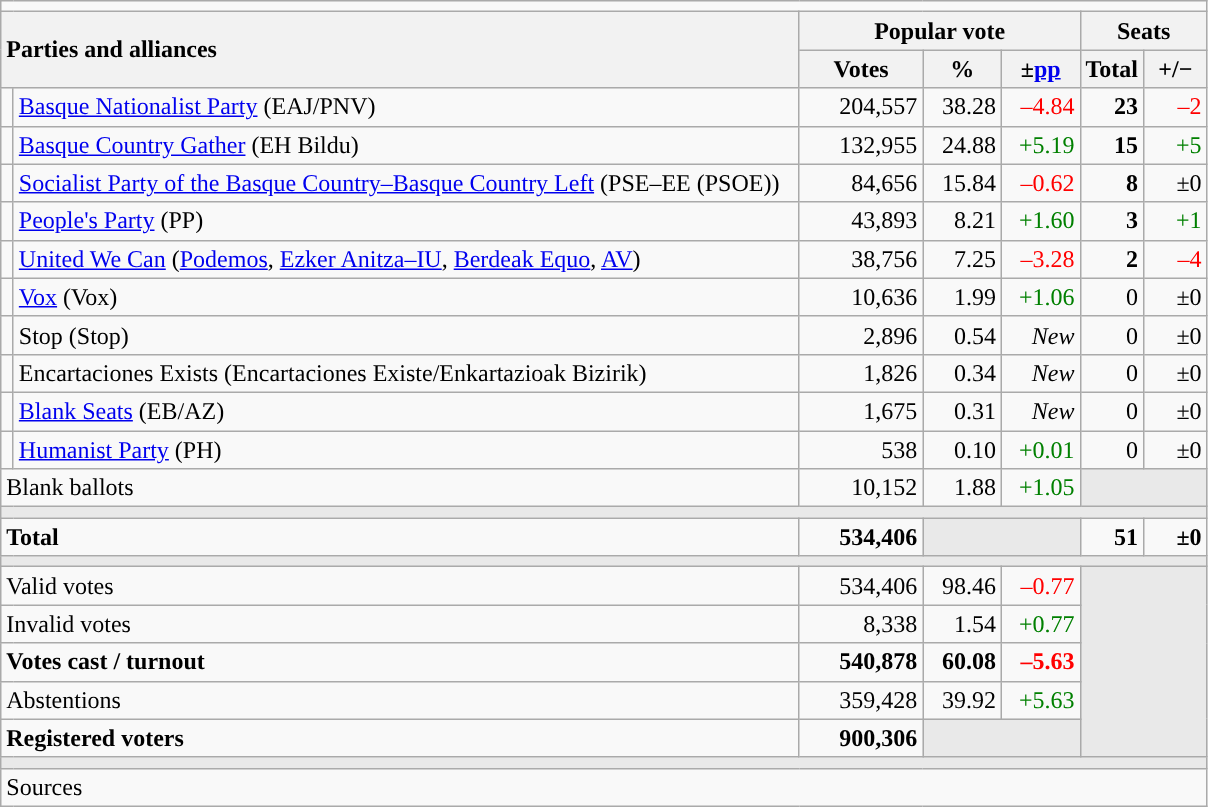<table class="wikitable" style="text-align:right;">
<tr>
<td colspan="7"></td>
</tr>
<tr>
<th style="text-align:left;" rowspan="2" colspan="2" width="525">Parties and alliances</th>
<th colspan="3">Popular vote</th>
<th colspan="2">Seats</th>
</tr>
<tr>
<th width="75">Votes</th>
<th width="45">%</th>
<th width="45">±<a href='#'>pp</a></th>
<th width="35">Total</th>
<th width="35">+/−</th>
</tr>
<tr>
<td width="1" style="color:inherit;background:"></td>
<td align="left"><a href='#'>Basque Nationalist Party</a> (EAJ/PNV)</td>
<td>204,557</td>
<td>38.28</td>
<td style="color:red;">–4.84</td>
<td><strong>23</strong></td>
<td style="color:red;">–2</td>
</tr>
<tr>
<td style="color:inherit;background:"></td>
<td align="left"><a href='#'>Basque Country Gather</a> (EH Bildu)</td>
<td>132,955</td>
<td>24.88</td>
<td style="color:green;">+5.19</td>
<td><strong>15</strong></td>
<td style="color:green;">+5</td>
</tr>
<tr>
<td style="color:inherit;background:"></td>
<td align="left"><a href='#'>Socialist Party of the Basque Country–Basque Country Left</a> (PSE–EE (PSOE))</td>
<td>84,656</td>
<td>15.84</td>
<td style="color:red;">–0.62</td>
<td><strong>8</strong></td>
<td>±0</td>
</tr>
<tr>
<td style="color:inherit;background:"></td>
<td align="left"><a href='#'>People's Party</a> (PP)</td>
<td>43,893</td>
<td>8.21</td>
<td style="color:green;">+1.60</td>
<td><strong>3</strong></td>
<td style="color:green;">+1</td>
</tr>
<tr>
<td style="color:inherit;background:"></td>
<td align="left"><a href='#'>United We Can</a> (<a href='#'>Podemos</a>, <a href='#'>Ezker Anitza–IU</a>, <a href='#'>Berdeak Equo</a>, <a href='#'>AV</a>)</td>
<td>38,756</td>
<td>7.25</td>
<td style="color:red;">–3.28</td>
<td><strong>2</strong></td>
<td style="color:red;">–4</td>
</tr>
<tr>
<td style="color:inherit;background:"></td>
<td align="left"><a href='#'>Vox</a> (Vox)</td>
<td>10,636</td>
<td>1.99</td>
<td style="color:green;">+1.06</td>
<td>0</td>
<td>±0</td>
</tr>
<tr>
<td style="color:inherit;background:"></td>
<td align="left">Stop (Stop)</td>
<td>2,896</td>
<td>0.54</td>
<td><em>New</em></td>
<td>0</td>
<td>±0</td>
</tr>
<tr>
<td style="color:inherit;background:"></td>
<td align="left">Encartaciones Exists (Encartaciones Existe/Enkartazioak Bizirik)</td>
<td>1,826</td>
<td>0.34</td>
<td><em>New</em></td>
<td>0</td>
<td>±0</td>
</tr>
<tr>
<td style="color:inherit;background:"></td>
<td align="left"><a href='#'>Blank Seats</a> (EB/AZ)</td>
<td>1,675</td>
<td>0.31</td>
<td><em>New</em></td>
<td>0</td>
<td>±0</td>
</tr>
<tr>
<td style="color:inherit;background:"></td>
<td align="left"><a href='#'>Humanist Party</a> (PH)</td>
<td>538</td>
<td>0.10</td>
<td style="color:green;">+0.01</td>
<td>0</td>
<td>±0</td>
</tr>
<tr>
<td align="left" colspan="2">Blank ballots</td>
<td>10,152</td>
<td>1.88</td>
<td style="color:green;">+1.05</td>
<td bgcolor="#E9E9E9" colspan="2"></td>
</tr>
<tr>
<td colspan="7" bgcolor="#E9E9E9"></td>
</tr>
<tr style="font-weight:bold;">
<td align="left" colspan="2">Total</td>
<td>534,406</td>
<td bgcolor="#E9E9E9" colspan="2"></td>
<td>51</td>
<td>±0</td>
</tr>
<tr>
<td colspan="7" bgcolor="#E9E9E9"></td>
</tr>
<tr>
<td align="left" colspan="2">Valid votes</td>
<td>534,406</td>
<td>98.46</td>
<td style="color:red;">–0.77</td>
<td bgcolor="#E9E9E9" colspan="2" rowspan="5"></td>
</tr>
<tr>
<td align="left" colspan="2">Invalid votes</td>
<td>8,338</td>
<td>1.54</td>
<td style="color:green;">+0.77</td>
</tr>
<tr style="font-weight:bold;">
<td align="left" colspan="2">Votes cast / turnout</td>
<td>540,878</td>
<td>60.08</td>
<td style="color:red;">–5.63</td>
</tr>
<tr>
<td align="left" colspan="2">Abstentions</td>
<td>359,428</td>
<td>39.92</td>
<td style="color:green;">+5.63</td>
</tr>
<tr style="font-weight:bold;">
<td align="left" colspan="2">Registered voters</td>
<td>900,306</td>
<td bgcolor="#E9E9E9" colspan="2"></td>
</tr>
<tr>
<td colspan="7" bgcolor="#E9E9E9"></td>
</tr>
<tr>
<td align="left" colspan="7">Sources</td>
</tr>
</table>
